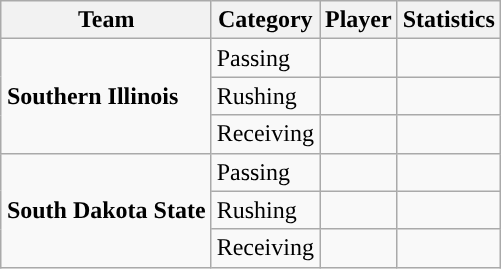<table class="wikitable" style="float: right;">
<tr>
<th>Team</th>
<th>Category</th>
<th>Player</th>
<th>Statistics</th>
</tr>
<tr>
<td rowspan=3><strong>Southern Illinois</strong></td>
<td>Passing</td>
<td></td>
<td></td>
</tr>
<tr>
<td>Rushing</td>
<td></td>
<td></td>
</tr>
<tr>
<td>Receiving</td>
<td></td>
<td></td>
</tr>
<tr>
<td rowspan=3><strong>South Dakota State</strong></td>
<td>Passing</td>
<td></td>
<td></td>
</tr>
<tr>
<td>Rushing</td>
<td></td>
<td></td>
</tr>
<tr>
<td>Receiving</td>
<td></td>
<td></td>
</tr>
</table>
